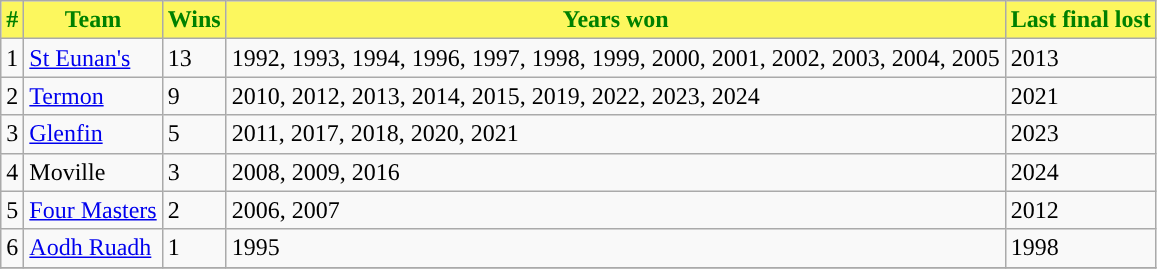<table class="wikitable">
<tr>
<th style="background:#FCF75E;color:green;">#</th>
<th style="background:#FCF75E;color:green;">Team</th>
<th style="background:#FCF75E;color:green;">Wins</th>
<th style="background:#FCF75E;color:green;">Years won</th>
<th style="background:#FCF75E;color:green;">Last final lost</th>
</tr>
<tr>
<td>1</td>
<td><a href='#'>St Eunan's</a></td>
<td>13</td>
<td>1992, 1993, 1994, 1996, 1997, 1998, 1999, 2000, 2001, 2002, 2003, 2004, 2005</td>
<td>2013</td>
</tr>
<tr>
<td>2</td>
<td><a href='#'>Termon</a></td>
<td>9</td>
<td>2010, 2012, 2013, 2014, 2015, 2019, 2022, 2023, 2024</td>
<td>2021</td>
</tr>
<tr>
<td>3</td>
<td><a href='#'>Glenfin</a></td>
<td>5</td>
<td>2011, 2017, 2018, 2020, 2021</td>
<td>2023</td>
</tr>
<tr>
<td>4</td>
<td>Moville</td>
<td>3</td>
<td>2008, 2009, 2016</td>
<td>2024</td>
</tr>
<tr>
<td>5</td>
<td><a href='#'>Four Masters</a></td>
<td>2</td>
<td>2006, 2007</td>
<td>2012</td>
</tr>
<tr>
<td>6</td>
<td><a href='#'>Aodh Ruadh</a></td>
<td>1</td>
<td>1995</td>
<td>1998</td>
</tr>
<tr>
</tr>
</table>
